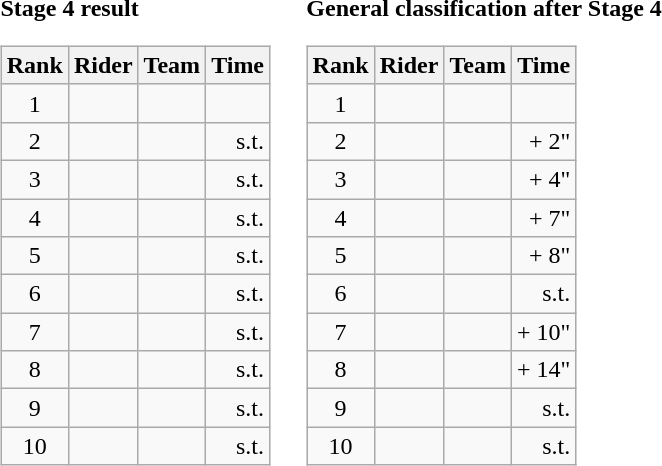<table>
<tr>
<td><strong>Stage 4 result</strong><br><table class="wikitable">
<tr>
<th scope="col">Rank</th>
<th scope="col">Rider</th>
<th scope="col">Team</th>
<th scope="col">Time</th>
</tr>
<tr>
<td style="text-align:center;">1</td>
<td></td>
<td></td>
<td style="text-align:right;"></td>
</tr>
<tr>
<td style="text-align:center;">2</td>
<td></td>
<td></td>
<td style="text-align:right;">s.t.</td>
</tr>
<tr>
<td style="text-align:center;">3</td>
<td></td>
<td></td>
<td style="text-align:right;">s.t.</td>
</tr>
<tr>
<td style="text-align:center;">4</td>
<td></td>
<td></td>
<td style="text-align:right;">s.t.</td>
</tr>
<tr>
<td style="text-align:center;">5</td>
<td></td>
<td></td>
<td style="text-align:right;">s.t.</td>
</tr>
<tr>
<td style="text-align:center;">6</td>
<td></td>
<td></td>
<td style="text-align:right;">s.t.</td>
</tr>
<tr>
<td style="text-align:center;">7</td>
<td></td>
<td></td>
<td style="text-align:right;">s.t.</td>
</tr>
<tr>
<td style="text-align:center;">8</td>
<td></td>
<td></td>
<td style="text-align:right;">s.t.</td>
</tr>
<tr>
<td style="text-align:center;">9</td>
<td></td>
<td></td>
<td style="text-align:right;">s.t.</td>
</tr>
<tr>
<td style="text-align:center;">10</td>
<td></td>
<td></td>
<td style="text-align:right;">s.t.</td>
</tr>
</table>
</td>
<td></td>
<td><strong>General classification after Stage 4</strong><br><table class="wikitable">
<tr>
<th scope="col">Rank</th>
<th scope="col">Rider</th>
<th scope="col">Team</th>
<th scope="col">Time</th>
</tr>
<tr>
<td style="text-align:center;">1</td>
<td> </td>
<td></td>
<td style="text-align:right;"></td>
</tr>
<tr>
<td style="text-align:center;">2</td>
<td></td>
<td></td>
<td style="text-align:right;">+ 2"</td>
</tr>
<tr>
<td style="text-align:center;">3</td>
<td></td>
<td></td>
<td style="text-align:right;">+ 4"</td>
</tr>
<tr>
<td style="text-align:center;">4</td>
<td></td>
<td></td>
<td style="text-align:right;">+ 7"</td>
</tr>
<tr>
<td style="text-align:center;">5</td>
<td></td>
<td></td>
<td style="text-align:right;">+ 8"</td>
</tr>
<tr>
<td style="text-align:center;">6</td>
<td></td>
<td></td>
<td style="text-align:right;">s.t.</td>
</tr>
<tr>
<td style="text-align:center;">7</td>
<td></td>
<td></td>
<td style="text-align:right;">+ 10"</td>
</tr>
<tr>
<td style="text-align:center;">8</td>
<td></td>
<td></td>
<td style="text-align:right;">+ 14"</td>
</tr>
<tr>
<td style="text-align:center;">9</td>
<td></td>
<td></td>
<td style="text-align:right;">s.t.</td>
</tr>
<tr>
<td style="text-align:center;">10</td>
<td></td>
<td></td>
<td style="text-align:right;">s.t.</td>
</tr>
</table>
</td>
</tr>
</table>
